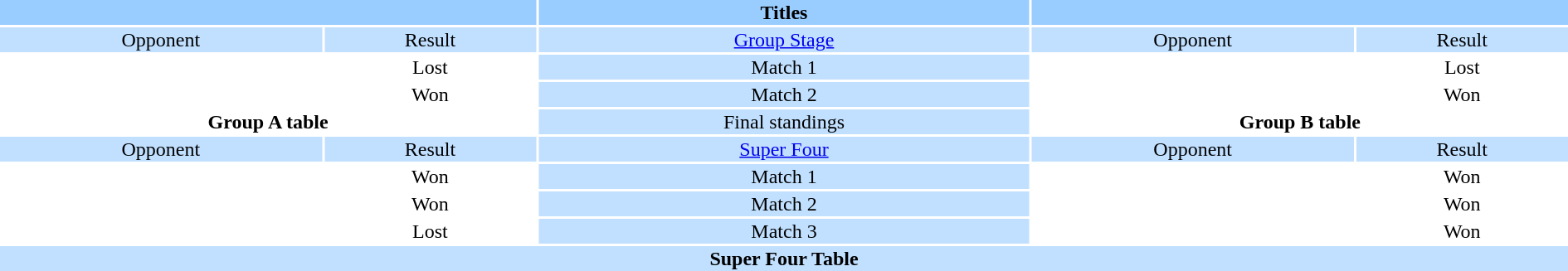<table style="width:100%;text-align:center">
<tr style="vertical-align:top;background:#99CCFF">
<th colspan="2"></th>
<th>Titles</th>
<th colspan="2"></th>
</tr>
<tr style="vertical-align:top;background:#C1E0FF">
<td>Opponent</td>
<td>Result</td>
<td><a href='#'>Group Stage</a></td>
<td>Opponent</td>
<td>Result</td>
</tr>
<tr>
<td style="text-align:left"></td>
<td>Lost</td>
<td style="background:#C1E0FF">Match 1</td>
<td style="text-align:left"></td>
<td>Lost</td>
</tr>
<tr>
<td style="text-align:left"></td>
<td>Won</td>
<td style="background:#C1E0FF">Match 2</td>
<td style="text-align:left"></td>
<td>Won</td>
</tr>
<tr>
<td colspan="2" style="text-align:center"><strong>Group A table</strong><br></td>
<td style="background:#C1E0FF">Final standings</td>
<td colspan="2" style="text-align:center"><strong>Group B table</strong><br></td>
</tr>
<tr style="vertical-align:top;background:#C1E0FF">
<td>Opponent</td>
<td>Result</td>
<td><a href='#'>Super Four</a></td>
<td>Opponent</td>
<td>Result</td>
</tr>
<tr>
<td style="text-align:left"></td>
<td>Won</td>
<td style="background:#C1E0FF">Match 1</td>
<td style="text-align:left"></td>
<td>Won</td>
</tr>
<tr>
<td style="text-align:left"></td>
<td>Won</td>
<td style="background:#C1E0FF">Match 2</td>
<td style="text-align:left"></td>
<td>Won</td>
</tr>
<tr>
<td style="text-align:left"></td>
<td>Lost</td>
<td style="background:#C1E0FF">Match 3</td>
<td style="text-align:left"></td>
<td>Won</td>
</tr>
<tr style="vertical-align:top;background:#C1E0FF">
<th colspan="5">Super Four Table</th>
</tr>
</table>
